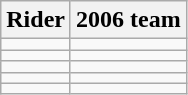<table class="wikitable">
<tr>
<th>Rider</th>
<th>2006 team</th>
</tr>
<tr>
<td></td>
<td></td>
</tr>
<tr>
<td></td>
<td></td>
</tr>
<tr>
<td></td>
<td></td>
</tr>
<tr>
<td></td>
<td></td>
</tr>
<tr>
<td></td>
<td></td>
</tr>
</table>
